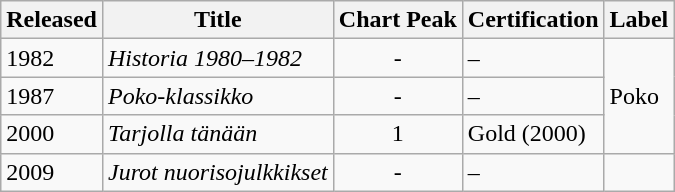<table class="wikitable">
<tr>
<th>Released</th>
<th>Title</th>
<th>Chart Peak</th>
<th>Certification</th>
<th>Label</th>
</tr>
<tr>
<td>1982</td>
<td><em>Historia 1980–1982</em></td>
<td align="center">-</td>
<td>–</td>
<td rowspan="3">Poko</td>
</tr>
<tr>
<td>1987</td>
<td><em>Poko-klassikko</em></td>
<td align="center">-</td>
<td>–</td>
</tr>
<tr>
<td>2000</td>
<td><em>Tarjolla tänään</em></td>
<td align="center">1</td>
<td>Gold (2000)</td>
</tr>
<tr>
<td>2009</td>
<td><em>Jurot nuorisojulkkikset</em></td>
<td align="center">-</td>
<td>–</td>
</tr>
</table>
